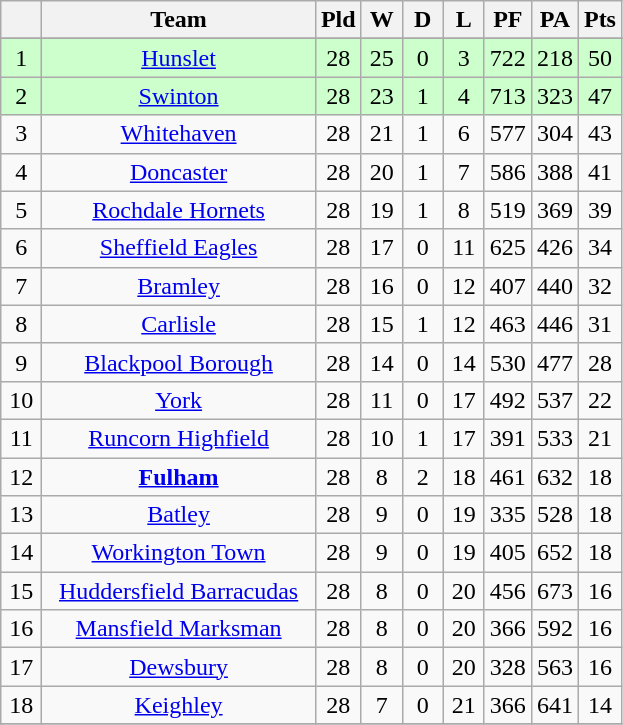<table class="wikitable" style="text-align:center;">
<tr>
<th width=20 abbr="Position"></th>
<th width=175>Team</th>
<th width=20 abbr="Played">Pld</th>
<th width=20 abbr="Won">W</th>
<th width=20 abbr="Drawn">D</th>
<th width=20 abbr="Lost">L</th>
<th width=20 abbr=”Points For”>PF</th>
<th width=20 abbr=”Points Against”>PA</th>
<th width=20 abbr="Points">Pts</th>
</tr>
<tr>
</tr>
<tr align=center style="background:#ccffcc;color:">
<td>1</td>
<td><a href='#'>Hunslet</a></td>
<td>28</td>
<td>25</td>
<td>0</td>
<td>3</td>
<td>722</td>
<td>218</td>
<td>50</td>
</tr>
<tr align=center style="background:#ccffcc;color:">
<td>2</td>
<td><a href='#'>Swinton</a></td>
<td>28</td>
<td>23</td>
<td>1</td>
<td>4</td>
<td>713</td>
<td>323</td>
<td>47</td>
</tr>
<tr align=center style="background:">
<td>3</td>
<td><a href='#'>Whitehaven</a></td>
<td>28</td>
<td>21</td>
<td>1</td>
<td>6</td>
<td>577</td>
<td>304</td>
<td>43</td>
</tr>
<tr align=center style="background:">
<td>4</td>
<td><a href='#'>Doncaster</a></td>
<td>28</td>
<td>20</td>
<td>1</td>
<td>7</td>
<td>586</td>
<td>388</td>
<td>41</td>
</tr>
<tr align=center style="background:">
<td>5</td>
<td><a href='#'>Rochdale Hornets</a></td>
<td>28</td>
<td>19</td>
<td>1</td>
<td>8</td>
<td>519</td>
<td>369</td>
<td>39</td>
</tr>
<tr align=center style="background:">
<td>6</td>
<td><a href='#'>Sheffield Eagles</a></td>
<td>28</td>
<td>17</td>
<td>0</td>
<td>11</td>
<td>625</td>
<td>426</td>
<td>34</td>
</tr>
<tr align=center style="background:">
<td>7</td>
<td><a href='#'>Bramley</a></td>
<td>28</td>
<td>16</td>
<td>0</td>
<td>12</td>
<td>407</td>
<td>440</td>
<td>32</td>
</tr>
<tr align=center style="background:">
<td>8</td>
<td><a href='#'>Carlisle</a></td>
<td>28</td>
<td>15</td>
<td>1</td>
<td>12</td>
<td>463</td>
<td>446</td>
<td>31</td>
</tr>
<tr align=center style="background:">
<td>9</td>
<td><a href='#'>Blackpool Borough</a></td>
<td>28</td>
<td>14</td>
<td>0</td>
<td>14</td>
<td>530</td>
<td>477</td>
<td>28</td>
</tr>
<tr align=center style="background:">
<td>10</td>
<td><a href='#'>York</a></td>
<td>28</td>
<td>11</td>
<td>0</td>
<td>17</td>
<td>492</td>
<td>537</td>
<td>22</td>
</tr>
<tr align=center style="background:">
<td>11</td>
<td><a href='#'>Runcorn Highfield</a></td>
<td>28</td>
<td>10</td>
<td>1</td>
<td>17</td>
<td>391</td>
<td>533</td>
<td>21</td>
</tr>
<tr align=center style="background:">
<td>12</td>
<td><strong><a href='#'>Fulham</a></strong></td>
<td>28</td>
<td>8</td>
<td>2</td>
<td>18</td>
<td>461</td>
<td>632</td>
<td>18</td>
</tr>
<tr align=center style="background:">
<td>13</td>
<td><a href='#'>Batley</a></td>
<td>28</td>
<td>9</td>
<td>0</td>
<td>19</td>
<td>335</td>
<td>528</td>
<td>18</td>
</tr>
<tr align=center style="background:">
<td>14</td>
<td><a href='#'>Workington Town</a></td>
<td>28</td>
<td>9</td>
<td>0</td>
<td>19</td>
<td>405</td>
<td>652</td>
<td>18</td>
</tr>
<tr align=center style="background:">
<td>15</td>
<td><a href='#'>Huddersfield Barracudas</a></td>
<td>28</td>
<td>8</td>
<td>0</td>
<td>20</td>
<td>456</td>
<td>673</td>
<td>16</td>
</tr>
<tr align=center style="background:">
<td>16</td>
<td><a href='#'>Mansfield Marksman</a></td>
<td>28</td>
<td>8</td>
<td>0</td>
<td>20</td>
<td>366</td>
<td>592</td>
<td>16</td>
</tr>
<tr align=center style="background:">
<td>17</td>
<td><a href='#'>Dewsbury</a></td>
<td>28</td>
<td>8</td>
<td>0</td>
<td>20</td>
<td>328</td>
<td>563</td>
<td>16</td>
</tr>
<tr align=center style="background:">
<td>18</td>
<td><a href='#'>Keighley</a></td>
<td>28</td>
<td>7</td>
<td>0</td>
<td>21</td>
<td>366</td>
<td>641</td>
<td>14</td>
</tr>
<tr>
</tr>
</table>
